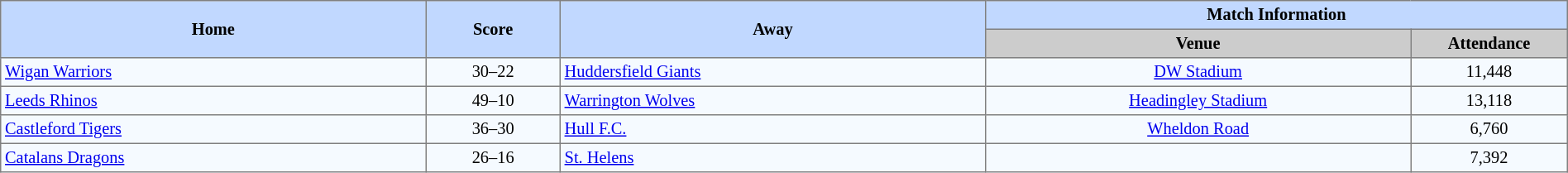<table border=1 style="border-collapse:collapse; font-size:85%; text-align:center;" cellpadding=3 cellspacing=0 width=100%>
<tr bgcolor=#C1D8FF>
<th rowspan=2 width=19%>Home</th>
<th rowspan=2 width=6%>Score</th>
<th rowspan=2 width=19%>Away</th>
<th colspan=2>Match Information</th>
</tr>
<tr bgcolor=#CCCCCC>
<th width=19%>Venue</th>
<th width=7%>Attendance</th>
</tr>
<tr bgcolor=#F5FAFF>
<td align=left> <a href='#'>Wigan Warriors</a></td>
<td>30–22</td>
<td align=left> <a href='#'>Huddersfield Giants</a></td>
<td><a href='#'>DW Stadium</a></td>
<td>11,448</td>
</tr>
<tr bgcolor=#F5FAFF>
<td align=left> <a href='#'>Leeds Rhinos</a></td>
<td>49–10</td>
<td align=left> <a href='#'>Warrington Wolves</a></td>
<td><a href='#'>Headingley Stadium</a></td>
<td>13,118</td>
</tr>
<tr bgcolor=#F5FAFF>
<td align=left> <a href='#'>Castleford Tigers</a></td>
<td>36–30</td>
<td align=left> <a href='#'>Hull F.C.</a></td>
<td><a href='#'>Wheldon Road</a></td>
<td>6,760</td>
</tr>
<tr bgcolor=#F5FAFF>
<td align=left> <a href='#'>Catalans Dragons</a></td>
<td>26–16</td>
<td align=left> <a href='#'>St. Helens</a></td>
<td></td>
<td>7,392</td>
</tr>
</table>
